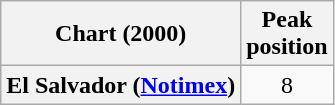<table class="wikitable plainrowheaders">
<tr>
<th>Chart (2000)</th>
<th>Peak<br>position</th>
</tr>
<tr>
<th scope="row">El Salvador (<a href='#'>Notimex</a>)</th>
<td align="center">8</td>
</tr>
</table>
